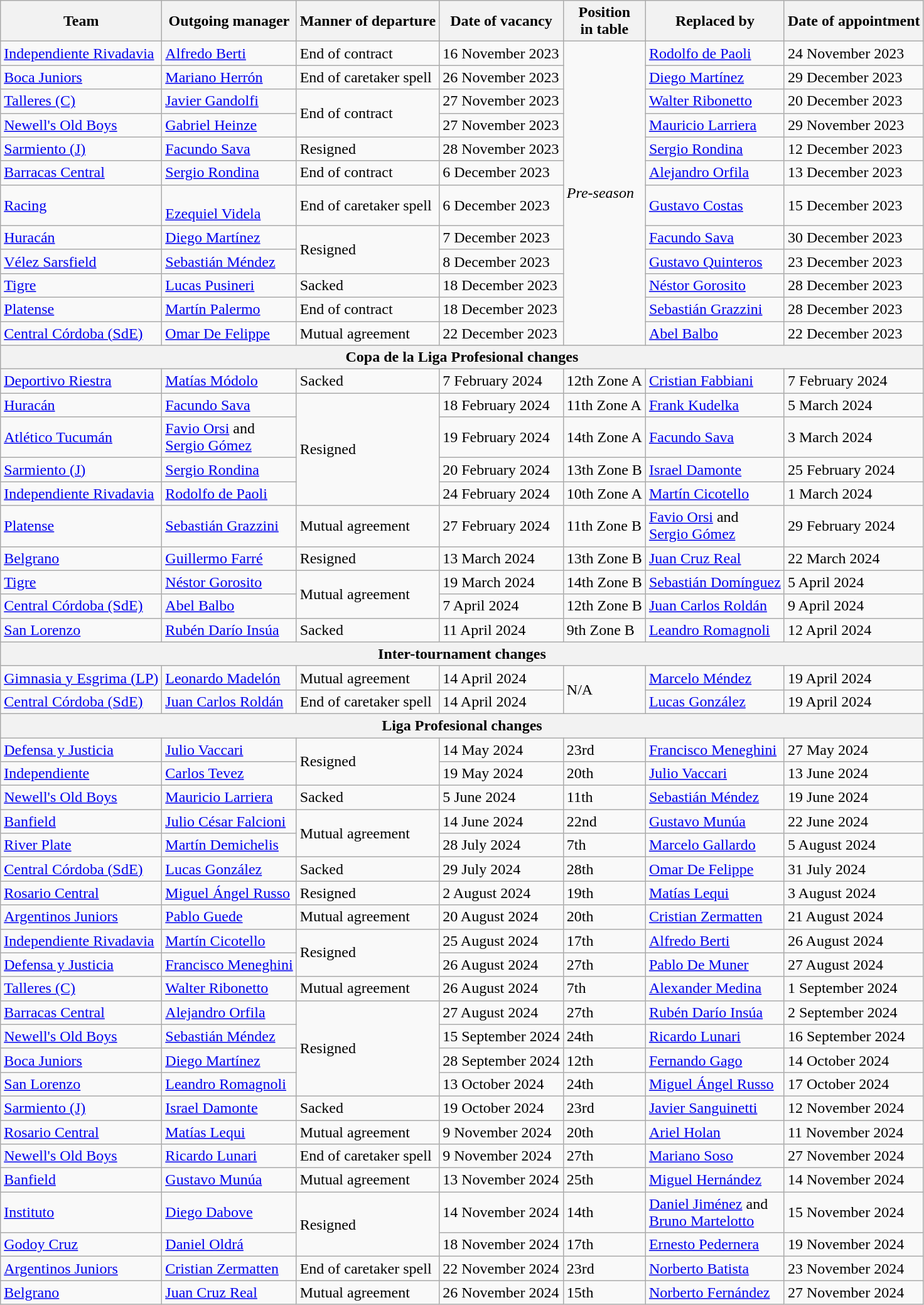<table class="wikitable" border="1">
<tr>
<th>Team</th>
<th>Outgoing manager</th>
<th>Manner of departure</th>
<th>Date of vacancy</th>
<th>Position<br>in table</th>
<th>Replaced by</th>
<th>Date of appointment</th>
</tr>
<tr>
<td><a href='#'>Independiente Rivadavia</a></td>
<td> <a href='#'>Alfredo Berti</a></td>
<td>End of contract</td>
<td>16 November 2023</td>
<td rowspan=12><em>Pre-season</em></td>
<td> <a href='#'>Rodolfo de Paoli</a></td>
<td>24 November 2023</td>
</tr>
<tr>
<td><a href='#'>Boca Juniors</a></td>
<td> <a href='#'>Mariano Herrón</a></td>
<td>End of caretaker spell</td>
<td>26 November 2023</td>
<td> <a href='#'>Diego Martínez</a></td>
<td>29 December 2023</td>
</tr>
<tr>
<td><a href='#'>Talleres (C)</a></td>
<td> <a href='#'>Javier Gandolfi</a></td>
<td rowspan=2>End of contract</td>
<td>27 November 2023</td>
<td> <a href='#'>Walter Ribonetto</a></td>
<td>20 December 2023</td>
</tr>
<tr>
<td><a href='#'>Newell's Old Boys</a></td>
<td> <a href='#'>Gabriel Heinze</a></td>
<td>27 November 2023</td>
<td> <a href='#'>Mauricio Larriera</a></td>
<td>29 November 2023</td>
</tr>
<tr>
<td><a href='#'>Sarmiento (J)</a></td>
<td> <a href='#'>Facundo Sava</a></td>
<td>Resigned</td>
<td>28 November 2023</td>
<td> <a href='#'>Sergio Rondina</a></td>
<td>12 December 2023</td>
</tr>
<tr>
<td><a href='#'>Barracas Central</a></td>
<td> <a href='#'>Sergio Rondina</a></td>
<td>End of contract</td>
<td>6 December 2023</td>
<td> <a href='#'>Alejandro Orfila</a></td>
<td>13 December 2023</td>
</tr>
<tr>
<td><a href='#'>Racing</a></td>
<td><br> <a href='#'>Ezequiel Videla</a></td>
<td>End of caretaker spell</td>
<td>6 December 2023</td>
<td> <a href='#'>Gustavo Costas</a></td>
<td>15 December 2023</td>
</tr>
<tr>
<td><a href='#'>Huracán</a></td>
<td> <a href='#'>Diego Martínez</a></td>
<td rowspan=2>Resigned</td>
<td>7 December 2023</td>
<td> <a href='#'>Facundo Sava</a></td>
<td>30 December 2023</td>
</tr>
<tr>
<td><a href='#'>Vélez Sarsfield</a></td>
<td> <a href='#'>Sebastián Méndez</a></td>
<td>8 December 2023</td>
<td> <a href='#'>Gustavo Quinteros</a></td>
<td>23 December 2023</td>
</tr>
<tr>
<td><a href='#'>Tigre</a></td>
<td> <a href='#'>Lucas Pusineri</a></td>
<td>Sacked</td>
<td>18 December 2023</td>
<td> <a href='#'>Néstor Gorosito</a></td>
<td>28 December 2023</td>
</tr>
<tr>
<td><a href='#'>Platense</a></td>
<td> <a href='#'>Martín Palermo</a></td>
<td>End of contract</td>
<td>18 December 2023</td>
<td> <a href='#'>Sebastián Grazzini</a></td>
<td>28 December 2023</td>
</tr>
<tr>
<td><a href='#'>Central Córdoba (SdE)</a></td>
<td> <a href='#'>Omar De Felippe</a></td>
<td>Mutual agreement</td>
<td>22 December 2023</td>
<td> <a href='#'>Abel Balbo</a></td>
<td>22 December 2023</td>
</tr>
<tr>
<th colspan=7>Copa de la Liga Profesional changes</th>
</tr>
<tr>
<td><a href='#'>Deportivo Riestra</a></td>
<td> <a href='#'>Matías Módolo</a></td>
<td>Sacked</td>
<td>7 February 2024</td>
<td>12th Zone A</td>
<td> <a href='#'>Cristian Fabbiani</a></td>
<td>7 February 2024</td>
</tr>
<tr>
<td><a href='#'>Huracán</a></td>
<td> <a href='#'>Facundo Sava</a></td>
<td rowspan=4>Resigned</td>
<td>18 February 2024</td>
<td>11th Zone A</td>
<td> <a href='#'>Frank Kudelka</a> </td>
<td>5 March 2024</td>
</tr>
<tr>
<td><a href='#'>Atlético Tucumán</a></td>
<td> <a href='#'>Favio Orsi</a> and<br> <a href='#'>Sergio Gómez</a></td>
<td>19 February 2024</td>
<td>14th Zone A</td>
<td> <a href='#'>Facundo Sava</a> </td>
<td>3 March 2024</td>
</tr>
<tr>
<td><a href='#'>Sarmiento (J)</a></td>
<td> <a href='#'>Sergio Rondina</a></td>
<td>20 February 2024</td>
<td>13th Zone B</td>
<td> <a href='#'>Israel Damonte</a> </td>
<td>25 February 2024</td>
</tr>
<tr>
<td><a href='#'>Independiente Rivadavia</a></td>
<td> <a href='#'>Rodolfo de Paoli</a></td>
<td>24 February 2024</td>
<td>10th Zone A</td>
<td> <a href='#'>Martín Cicotello</a> </td>
<td>1 March 2024</td>
</tr>
<tr>
<td><a href='#'>Platense</a></td>
<td> <a href='#'>Sebastián Grazzini</a></td>
<td>Mutual agreement</td>
<td>27 February 2024</td>
<td>11th Zone B</td>
<td> <a href='#'>Favio Orsi</a> and<br> <a href='#'>Sergio Gómez</a></td>
<td>29 February 2024</td>
</tr>
<tr>
<td><a href='#'>Belgrano</a></td>
<td> <a href='#'>Guillermo Farré</a></td>
<td>Resigned</td>
<td>13 March 2024</td>
<td>13th Zone B</td>
<td> <a href='#'>Juan Cruz Real</a> </td>
<td>22 March 2024</td>
</tr>
<tr>
<td><a href='#'>Tigre</a></td>
<td> <a href='#'>Néstor Gorosito</a></td>
<td rowspan=2>Mutual agreement</td>
<td>19 March 2024</td>
<td>14th Zone B</td>
<td> <a href='#'>Sebastián Domínguez</a> </td>
<td>5 April 2024</td>
</tr>
<tr>
<td><a href='#'>Central Córdoba (SdE)</a></td>
<td> <a href='#'>Abel Balbo</a></td>
<td>7 April 2024</td>
<td>12th Zone B</td>
<td> <a href='#'>Juan Carlos Roldán</a> </td>
<td>9 April 2024</td>
</tr>
<tr>
<td><a href='#'>San Lorenzo</a></td>
<td> <a href='#'>Rubén Darío Insúa</a></td>
<td>Sacked</td>
<td>11 April 2024</td>
<td>9th Zone B</td>
<td> <a href='#'>Leandro Romagnoli</a> </td>
<td>12 April 2024</td>
</tr>
<tr>
<th colspan=7>Inter-tournament changes</th>
</tr>
<tr>
<td><a href='#'>Gimnasia y Esgrima (LP)</a></td>
<td> <a href='#'>Leonardo Madelón</a></td>
<td>Mutual agreement</td>
<td>14 April 2024</td>
<td rowspan=2>N/A</td>
<td> <a href='#'>Marcelo Méndez</a></td>
<td>19 April 2024</td>
</tr>
<tr>
<td><a href='#'>Central Córdoba (SdE)</a></td>
<td> <a href='#'>Juan Carlos Roldán</a></td>
<td>End of caretaker spell</td>
<td>14 April 2024</td>
<td> <a href='#'>Lucas González</a></td>
<td>19 April 2024</td>
</tr>
<tr>
<th colspan=7>Liga Profesional changes</th>
</tr>
<tr>
<td><a href='#'>Defensa y Justicia</a></td>
<td> <a href='#'>Julio Vaccari</a></td>
<td rowspan=2>Resigned</td>
<td>14 May 2024</td>
<td>23rd</td>
<td> <a href='#'>Francisco Meneghini</a> </td>
<td>27 May 2024</td>
</tr>
<tr>
<td><a href='#'>Independiente</a></td>
<td> <a href='#'>Carlos Tevez</a></td>
<td>19 May 2024</td>
<td>20th</td>
<td> <a href='#'>Julio Vaccari</a> </td>
<td>13 June 2024</td>
</tr>
<tr>
<td><a href='#'>Newell's Old Boys</a></td>
<td> <a href='#'>Mauricio Larriera</a></td>
<td>Sacked</td>
<td>5 June 2024</td>
<td>11th</td>
<td> <a href='#'>Sebastián Méndez</a> </td>
<td>19 June 2024</td>
</tr>
<tr>
<td><a href='#'>Banfield</a></td>
<td> <a href='#'>Julio César Falcioni</a></td>
<td rowspan=2>Mutual agreement</td>
<td>14 June 2024</td>
<td>22nd</td>
<td> <a href='#'>Gustavo Munúa</a></td>
<td>22 June 2024</td>
</tr>
<tr>
<td><a href='#'>River Plate</a></td>
<td> <a href='#'>Martín Demichelis</a></td>
<td>28 July 2024</td>
<td>7th</td>
<td> <a href='#'>Marcelo Gallardo</a> </td>
<td>5 August 2024</td>
</tr>
<tr>
<td><a href='#'>Central Córdoba (SdE)</a></td>
<td> <a href='#'>Lucas González</a></td>
<td>Sacked</td>
<td>29 July 2024</td>
<td>28th</td>
<td> <a href='#'>Omar De Felippe</a></td>
<td>31 July 2024</td>
</tr>
<tr>
<td><a href='#'>Rosario Central</a></td>
<td> <a href='#'>Miguel Ángel Russo</a></td>
<td>Resigned</td>
<td>2 August 2024</td>
<td>19th</td>
<td> <a href='#'>Matías Lequi</a> </td>
<td>3 August 2024</td>
</tr>
<tr>
<td><a href='#'>Argentinos Juniors</a></td>
<td> <a href='#'>Pablo Guede</a></td>
<td>Mutual agreement</td>
<td>20 August 2024</td>
<td>20th</td>
<td> <a href='#'>Cristian Zermatten</a> </td>
<td>21 August 2024</td>
</tr>
<tr>
<td><a href='#'>Independiente Rivadavia</a></td>
<td> <a href='#'>Martín Cicotello</a></td>
<td rowspan=2>Resigned</td>
<td>25 August 2024</td>
<td>17th</td>
<td> <a href='#'>Alfredo Berti</a></td>
<td>26 August 2024</td>
</tr>
<tr>
<td><a href='#'>Defensa y Justicia</a></td>
<td> <a href='#'>Francisco Meneghini</a></td>
<td>26 August 2024</td>
<td>27th</td>
<td> <a href='#'>Pablo De Muner</a></td>
<td>27 August 2024</td>
</tr>
<tr>
<td><a href='#'>Talleres (C)</a></td>
<td> <a href='#'>Walter Ribonetto</a></td>
<td>Mutual agreement</td>
<td>26 August 2024</td>
<td>7th</td>
<td> <a href='#'>Alexander Medina</a> </td>
<td>1 September 2024</td>
</tr>
<tr>
<td><a href='#'>Barracas Central</a></td>
<td> <a href='#'>Alejandro Orfila</a></td>
<td rowspan=4>Resigned</td>
<td>27 August 2024</td>
<td>27th</td>
<td> <a href='#'>Rubén Darío Insúa</a> </td>
<td>2 September 2024</td>
</tr>
<tr>
<td><a href='#'>Newell's Old Boys</a></td>
<td> <a href='#'>Sebastián Méndez</a></td>
<td>15 September 2024</td>
<td>24th</td>
<td> <a href='#'>Ricardo Lunari</a> </td>
<td>16 September 2024</td>
</tr>
<tr>
<td><a href='#'>Boca Juniors</a></td>
<td> <a href='#'>Diego Martínez</a></td>
<td>28 September 2024</td>
<td>12th</td>
<td> <a href='#'>Fernando Gago</a> </td>
<td>14 October 2024</td>
</tr>
<tr>
<td><a href='#'>San Lorenzo</a></td>
<td> <a href='#'>Leandro Romagnoli</a></td>
<td>13 October 2024</td>
<td>24th</td>
<td> <a href='#'>Miguel Ángel Russo</a></td>
<td>17 October 2024</td>
</tr>
<tr>
<td><a href='#'>Sarmiento (J)</a></td>
<td> <a href='#'>Israel Damonte</a></td>
<td>Sacked</td>
<td>19 October 2024</td>
<td>23rd</td>
<td> <a href='#'>Javier Sanguinetti</a> </td>
<td>12 November 2024</td>
</tr>
<tr>
<td><a href='#'>Rosario Central</a></td>
<td> <a href='#'>Matías Lequi</a></td>
<td>Mutual agreement</td>
<td>9 November 2024</td>
<td>20th</td>
<td> <a href='#'>Ariel Holan</a></td>
<td>11 November 2024</td>
</tr>
<tr>
<td><a href='#'>Newell's Old Boys</a></td>
<td> <a href='#'>Ricardo Lunari</a></td>
<td>End of caretaker spell</td>
<td>9 November 2024</td>
<td>27th</td>
<td> <a href='#'>Mariano Soso</a> </td>
<td>27 November 2024</td>
</tr>
<tr>
<td><a href='#'>Banfield</a></td>
<td> <a href='#'>Gustavo Munúa</a></td>
<td>Mutual agreement</td>
<td>13 November 2024</td>
<td>25th</td>
<td> <a href='#'>Miguel Hernández</a> </td>
<td>14 November 2024</td>
</tr>
<tr>
<td><a href='#'>Instituto</a></td>
<td> <a href='#'>Diego Dabove</a></td>
<td rowspan=2>Resigned</td>
<td>14 November 2024</td>
<td>14th</td>
<td> <a href='#'>Daniel Jiménez</a> and<br> <a href='#'>Bruno Martelotto</a> </td>
<td>15 November 2024</td>
</tr>
<tr>
<td><a href='#'>Godoy Cruz</a></td>
<td> <a href='#'>Daniel Oldrá</a></td>
<td>18 November 2024</td>
<td>17th</td>
<td> <a href='#'>Ernesto Pedernera</a> </td>
<td>19 November 2024</td>
</tr>
<tr>
<td><a href='#'>Argentinos Juniors</a></td>
<td> <a href='#'>Cristian Zermatten</a></td>
<td>End of caretaker spell</td>
<td>22 November 2024</td>
<td>23rd</td>
<td> <a href='#'>Norberto Batista</a> </td>
<td>23 November 2024</td>
</tr>
<tr>
<td><a href='#'>Belgrano</a></td>
<td> <a href='#'>Juan Cruz Real</a></td>
<td>Mutual agreement</td>
<td>26 November 2024</td>
<td>15th</td>
<td> <a href='#'>Norberto Fernández</a> </td>
<td>27 November 2024</td>
</tr>
</table>
